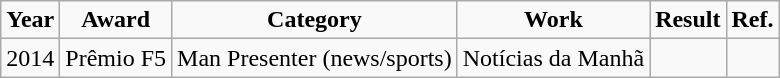<table class="wikitable">
<tr>
<td align="center"><strong>Year</strong></td>
<td align="center"><strong>Award</strong></td>
<td align="center"><strong>Category</strong></td>
<td align="center"><strong>Work</strong></td>
<td align="center"><strong>Result</strong></td>
<td align="center"><strong>Ref.</strong></td>
</tr>
<tr>
<td align="center">2014</td>
<td align="center">Prêmio F5</td>
<td align="center">Man Presenter (news/sports)</td>
<td align="center">Notícias da Manhã</td>
<td></td>
<td></td>
</tr>
</table>
